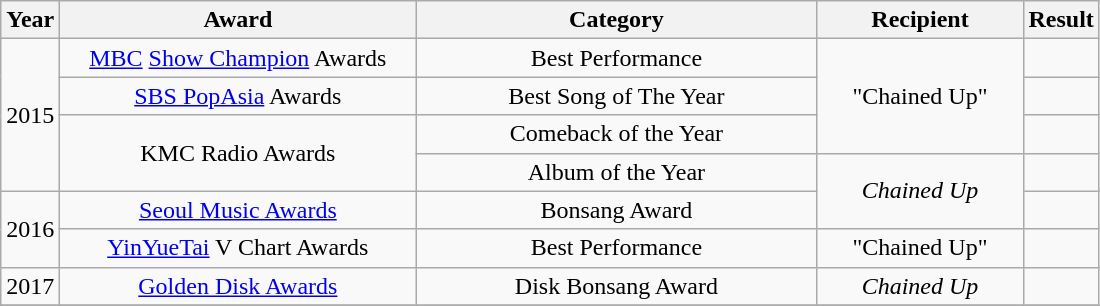<table class="wikitable">
<tr>
<th>Year</th>
<th style="width:230px;">Award</th>
<th style="width:260px;">Category</th>
<th style="width:130px;">Recipient</th>
<th>Result</th>
</tr>
<tr>
<td align="center" rowspan=4>2015</td>
<td align="center"><a href='#'>MBC</a> <a href='#'>Show Champion</a> Awards</td>
<td align="center">Best Performance</td>
<td align="center" rowspan=3>"Chained Up"</td>
<td></td>
</tr>
<tr>
<td align="center"><a href='#'>SBS PopAsia</a> Awards</td>
<td align="center">Best Song of The Year</td>
<td></td>
</tr>
<tr>
<td align="center" rowspan=2>KMC Radio Awards</td>
<td align="center">Comeback of the Year</td>
<td></td>
</tr>
<tr>
<td align="center">Album of the Year</td>
<td align="center" rowspan=2><em>Chained Up</em></td>
<td></td>
</tr>
<tr>
<td align="center" rowspan=2>2016</td>
<td align="center"><a href='#'>Seoul Music Awards</a></td>
<td align="center">Bonsang Award</td>
<td></td>
</tr>
<tr>
<td align="center"><a href='#'>YinYueTai</a> V Chart Awards</td>
<td align="center">Best Performance</td>
<td align="center">"Chained Up"</td>
<td></td>
</tr>
<tr>
<td align="center">2017</td>
<td align="center"><a href='#'>Golden Disk Awards</a></td>
<td align="center">Disk Bonsang Award</td>
<td align="center"><em>Chained Up</em></td>
<td></td>
</tr>
<tr>
</tr>
</table>
